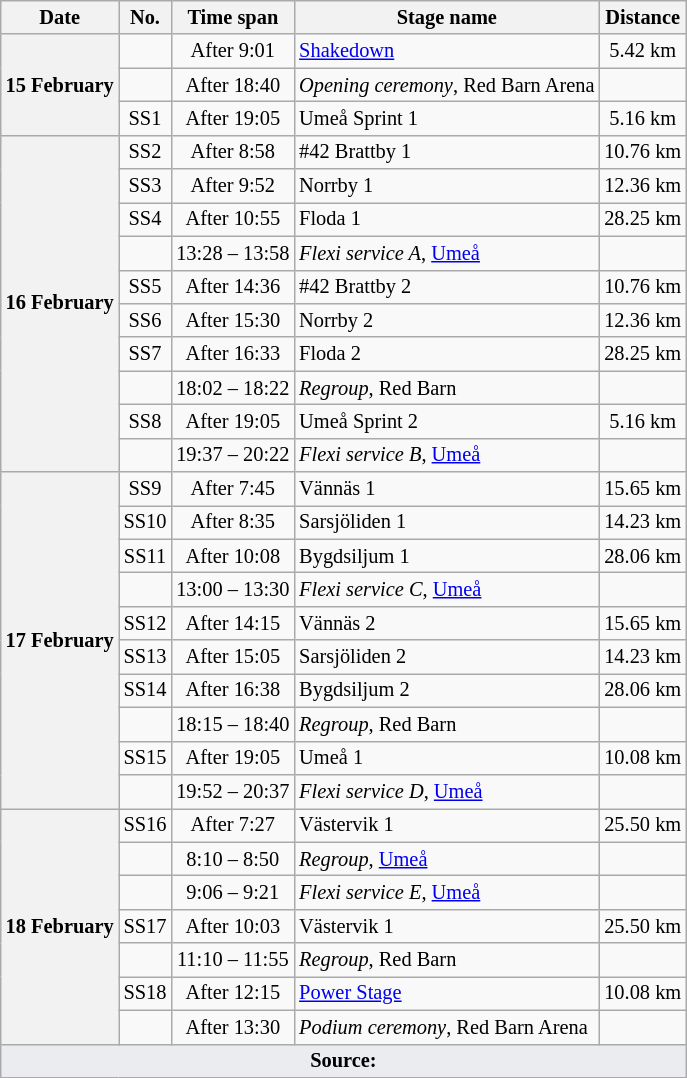<table class="wikitable" style="font-size: 85%;">
<tr>
<th>Date</th>
<th>No.</th>
<th>Time span</th>
<th>Stage name</th>
<th>Distance</th>
</tr>
<tr>
<th rowspan="3">15 February</th>
<td></td>
<td align="center">After 9:01</td>
<td><a href='#'>Shakedown</a></td>
<td align="center">5.42 km</td>
</tr>
<tr>
<td align="center"></td>
<td align="center">After 18:40</td>
<td><em>Opening ceremony</em>, Red Barn Arena</td>
<td></td>
</tr>
<tr>
<td align="center">SS1</td>
<td align="center">After 19:05</td>
<td>Umeå Sprint 1</td>
<td align="center">5.16 km</td>
</tr>
<tr>
<th rowspan="10">16 February</th>
<td align="center">SS2</td>
<td align="center">After 8:58</td>
<td>#42 Brattby 1</td>
<td align="center">10.76 km</td>
</tr>
<tr>
<td align="center">SS3</td>
<td align="center">After 9:52</td>
<td>Norrby 1</td>
<td align="center">12.36 km</td>
</tr>
<tr>
<td align="center">SS4</td>
<td align="center">After 10:55</td>
<td>Floda 1</td>
<td align="center">28.25 km</td>
</tr>
<tr>
<td align="center"></td>
<td align="center">13:28 – 13:58</td>
<td><em>Flexi service A</em>, <a href='#'>Umeå</a></td>
<td></td>
</tr>
<tr>
<td align="center">SS5</td>
<td align="center">After 14:36</td>
<td>#42 Brattby 2</td>
<td align="center">10.76 km</td>
</tr>
<tr>
<td align="center">SS6</td>
<td align="center">After 15:30</td>
<td>Norrby 2</td>
<td align="center">12.36 km</td>
</tr>
<tr>
<td align="center">SS7</td>
<td align="center">After 16:33</td>
<td>Floda 2</td>
<td align="center">28.25 km</td>
</tr>
<tr>
<td align="center"></td>
<td align="center">18:02 – 18:22</td>
<td><em>Regroup</em>, Red Barn</td>
<td></td>
</tr>
<tr>
<td align="center">SS8</td>
<td align="center">After 19:05</td>
<td>Umeå Sprint 2</td>
<td align="center">5.16 km</td>
</tr>
<tr>
<td align="center"></td>
<td align="center">19:37 – 20:22</td>
<td><em>Flexi service B</em>, <a href='#'>Umeå</a></td>
<td></td>
</tr>
<tr>
<th rowspan="10">17 February</th>
<td align="center">SS9</td>
<td align="center">After 7:45</td>
<td>Vännäs 1</td>
<td align="center">15.65 km</td>
</tr>
<tr>
<td align="center">SS10</td>
<td align="center">After 8:35</td>
<td>Sarsjöliden 1</td>
<td align="center">14.23 km</td>
</tr>
<tr>
<td align="center">SS11</td>
<td align="center">After 10:08</td>
<td>Bygdsiljum 1</td>
<td align="center">28.06 km</td>
</tr>
<tr>
<td align="center"></td>
<td align="center">13:00 – 13:30</td>
<td><em>Flexi service C</em>, <a href='#'>Umeå</a></td>
<td></td>
</tr>
<tr>
<td align="center">SS12</td>
<td align="center">After 14:15</td>
<td>Vännäs 2</td>
<td align="center">15.65 km</td>
</tr>
<tr>
<td align="center">SS13</td>
<td align="center">After 15:05</td>
<td>Sarsjöliden 2</td>
<td align="center">14.23 km</td>
</tr>
<tr>
<td align="center">SS14</td>
<td align="center">After 16:38</td>
<td>Bygdsiljum 2</td>
<td align="center">28.06 km</td>
</tr>
<tr>
<td align="center"></td>
<td align="center">18:15 – 18:40</td>
<td><em>Regroup</em>, Red Barn</td>
<td></td>
</tr>
<tr>
<td align="center">SS15</td>
<td align="center">After 19:05</td>
<td>Umeå 1</td>
<td align="center">10.08 km</td>
</tr>
<tr>
<td align="center"></td>
<td align="center">19:52 – 20:37</td>
<td><em>Flexi service D</em>, <a href='#'>Umeå</a></td>
<td></td>
</tr>
<tr>
<th rowspan="7">18 February</th>
<td align="center">SS16</td>
<td align="center">After 7:27</td>
<td>Västervik 1</td>
<td align="center">25.50 km</td>
</tr>
<tr>
<td align="center"></td>
<td align="center">8:10 – 8:50</td>
<td><em>Regroup</em>, <a href='#'>Umeå</a></td>
<td></td>
</tr>
<tr>
<td align="center"></td>
<td align="center">9:06 – 9:21</td>
<td><em>Flexi service E</em>, <a href='#'>Umeå</a></td>
<td></td>
</tr>
<tr>
<td align="center">SS17</td>
<td align="center">After 10:03</td>
<td>Västervik 1</td>
<td align="center">25.50 km</td>
</tr>
<tr>
<td align="center"></td>
<td align="center">11:10 – 11:55</td>
<td><em>Regroup</em>, Red Barn</td>
<td></td>
</tr>
<tr>
<td align="center">SS18</td>
<td align="center">After 12:15</td>
<td><a href='#'>Power Stage</a></td>
<td align="center">10.08 km</td>
</tr>
<tr>
<td align="center"></td>
<td align="center">After 13:30</td>
<td><em>Podium ceremony</em>, Red Barn Arena</td>
<td></td>
</tr>
<tr>
<td style="background-color:#EAECF0; text-align:center" colspan="6"><strong>Source:</strong></td>
</tr>
</table>
